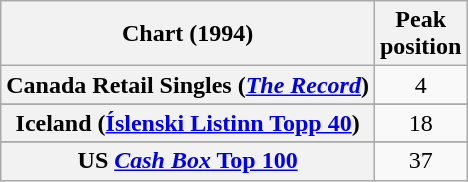<table class="wikitable plainrowheaders">
<tr>
<th>Chart (1994)</th>
<th>Peak<br>position</th>
</tr>
<tr>
<th scope="row">Canada Retail Singles (<em><a href='#'>The Record</a></em>)</th>
<td align="center">4</td>
</tr>
<tr>
</tr>
<tr>
<th scope="row">Iceland (<a href='#'>Íslenski Listinn Topp 40</a>)</th>
<td align="center">18</td>
</tr>
<tr>
</tr>
<tr>
<th scope="row">US <a href='#'><em>Cash Box</em> Top 100</a></th>
<td align="center">37</td>
</tr>
</table>
